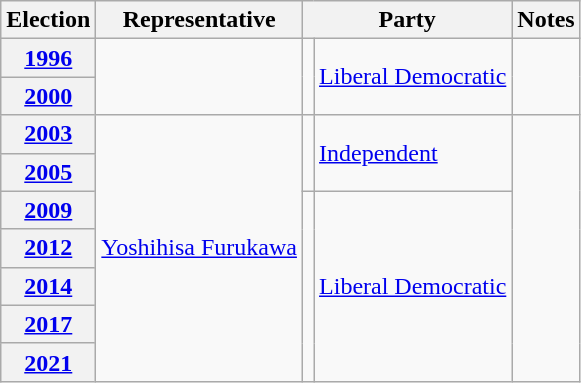<table class=wikitable>
<tr valign=bottom>
<th>Election</th>
<th>Representative</th>
<th colspan="2">Party</th>
<th>Notes</th>
</tr>
<tr>
<th><a href='#'>1996</a>  </th>
<td rowspan="2"></td>
<td rowspan="2" bgcolor=></td>
<td rowspan="2"><a href='#'>Liberal Democratic</a></td>
<td rowspan="2"></td>
</tr>
<tr>
<th><a href='#'>2000</a></th>
</tr>
<tr>
<th><a href='#'>2003</a></th>
<td rowspan="7"><a href='#'>Yoshihisa Furukawa</a></td>
<td rowspan="2" bgcolor=></td>
<td rowspan="2"><a href='#'>Independent</a></td>
<td rowspan="7"></td>
</tr>
<tr>
<th><a href='#'>2005</a></th>
</tr>
<tr>
<th><a href='#'>2009</a></th>
<td rowspan="5" bgcolor=></td>
<td rowspan="5"><a href='#'>Liberal Democratic</a></td>
</tr>
<tr>
<th><a href='#'>2012</a></th>
</tr>
<tr>
<th><a href='#'>2014</a></th>
</tr>
<tr>
<th><a href='#'>2017</a></th>
</tr>
<tr>
<th><a href='#'>2021</a></th>
</tr>
</table>
